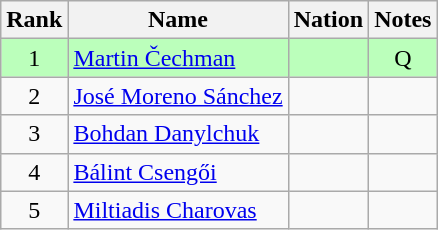<table class="wikitable sortable" style="text-align:center">
<tr>
<th>Rank</th>
<th>Name</th>
<th>Nation</th>
<th>Notes</th>
</tr>
<tr bgcolor=bbffbb>
<td>1</td>
<td align=left><a href='#'>Martin Čechman</a></td>
<td align=left></td>
<td>Q</td>
</tr>
<tr>
<td>2</td>
<td align=left><a href='#'>José Moreno Sánchez</a></td>
<td align=left></td>
<td></td>
</tr>
<tr>
<td>3</td>
<td align=left><a href='#'>Bohdan Danylchuk</a></td>
<td align=left></td>
<td></td>
</tr>
<tr>
<td>4</td>
<td align=left><a href='#'>Bálint Csengői</a></td>
<td align=left></td>
<td></td>
</tr>
<tr>
<td>5</td>
<td align=left><a href='#'>Miltiadis Charovas</a></td>
<td align=left></td>
<td></td>
</tr>
</table>
